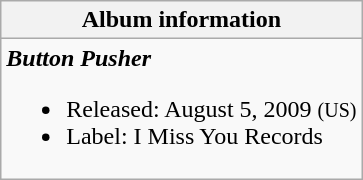<table class="wikitable">
<tr>
<th style="text-align:center;">Album information</th>
</tr>
<tr>
<td align="left"><strong><em>Button Pusher</em></strong><br><ul><li>Released:  August 5, 2009  <small>(US)</small></li><li>Label: I Miss You Records</li></ul></td>
</tr>
</table>
